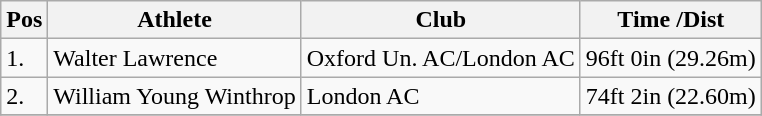<table class="wikitable">
<tr>
<th>Pos</th>
<th>Athlete</th>
<th>Club</th>
<th>Time /Dist</th>
</tr>
<tr>
<td>1.</td>
<td>Walter Lawrence</td>
<td>Oxford Un. AC/London AC</td>
<td>96ft 0in (29.26m)</td>
</tr>
<tr>
<td>2.</td>
<td>William Young Winthrop</td>
<td>London AC</td>
<td>74ft 2in (22.60m)</td>
</tr>
<tr>
</tr>
</table>
